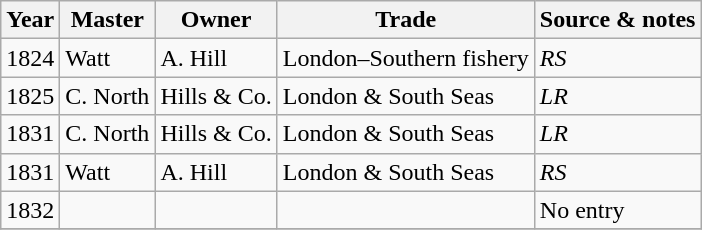<table class="sortable wikitable">
<tr>
<th>Year</th>
<th>Master</th>
<th>Owner</th>
<th>Trade</th>
<th>Source & notes</th>
</tr>
<tr>
<td>1824</td>
<td>Watt</td>
<td>A. Hill</td>
<td>London–Southern fishery</td>
<td><em>RS</em></td>
</tr>
<tr>
<td>1825</td>
<td>C. North</td>
<td>Hills & Co.</td>
<td>London & South Seas</td>
<td><em>LR</em></td>
</tr>
<tr>
<td>1831</td>
<td>C. North</td>
<td>Hills & Co.</td>
<td>London & South Seas</td>
<td><em>LR</em></td>
</tr>
<tr>
<td>1831</td>
<td>Watt</td>
<td>A. Hill</td>
<td>London & South Seas</td>
<td><em>RS</em></td>
</tr>
<tr>
<td>1832</td>
<td></td>
<td></td>
<td></td>
<td>No entry</td>
</tr>
<tr>
</tr>
</table>
